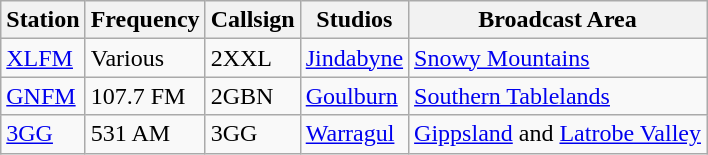<table class="wikitable">
<tr>
<th>Station</th>
<th>Frequency</th>
<th>Callsign</th>
<th>Studios</th>
<th>Broadcast Area</th>
</tr>
<tr>
<td><a href='#'>XLFM</a></td>
<td>Various</td>
<td>2XXL</td>
<td><a href='#'>Jindabyne</a></td>
<td><a href='#'>Snowy Mountains</a></td>
</tr>
<tr>
<td><a href='#'>GNFM</a></td>
<td>107.7 FM</td>
<td>2GBN</td>
<td><a href='#'>Goulburn</a></td>
<td><a href='#'>Southern Tablelands</a></td>
</tr>
<tr>
<td><a href='#'>3GG</a></td>
<td>531 AM</td>
<td>3GG</td>
<td><a href='#'>Warragul</a></td>
<td><a href='#'>Gippsland</a> and <a href='#'>Latrobe Valley</a></td>
</tr>
</table>
